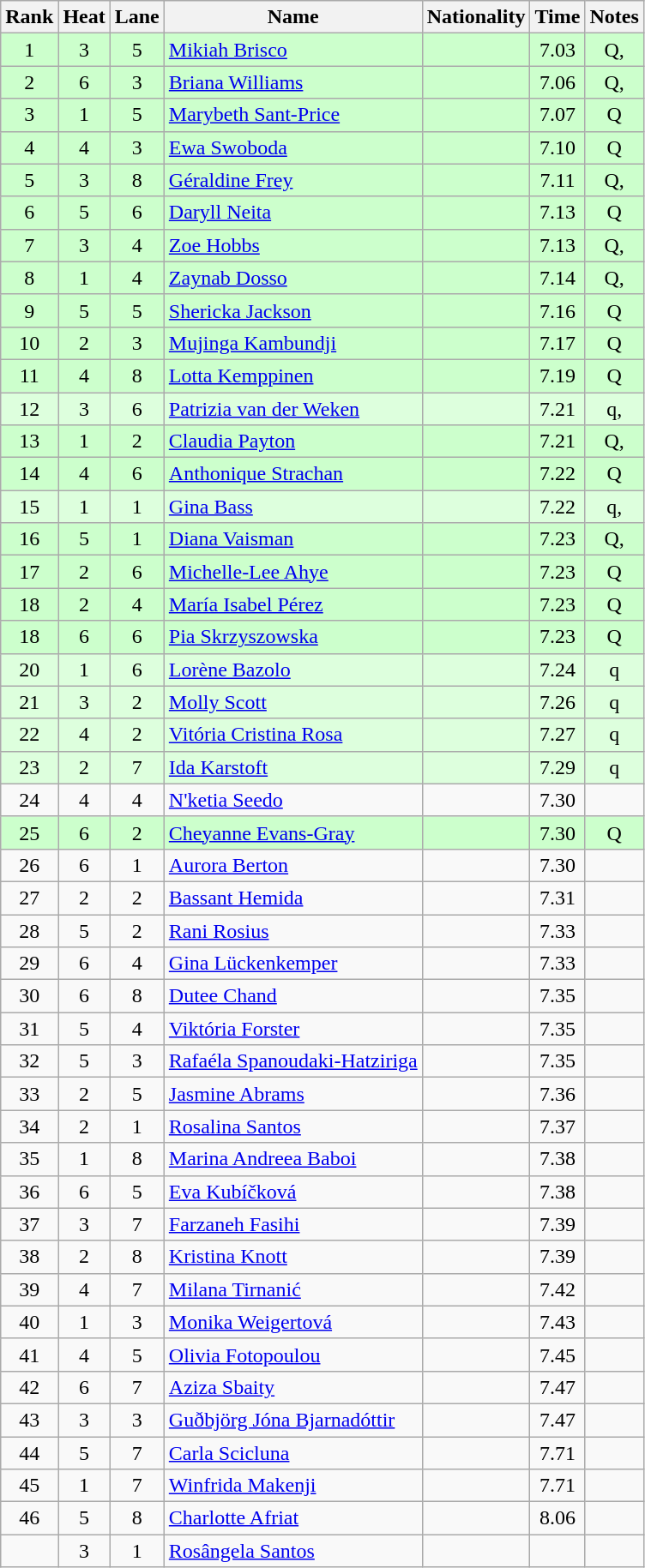<table class="wikitable sortable" style="text-align:center">
<tr>
<th>Rank</th>
<th>Heat</th>
<th>Lane</th>
<th>Name</th>
<th>Nationality</th>
<th>Time</th>
<th>Notes</th>
</tr>
<tr bgcolor=ccffcc>
<td>1</td>
<td>3</td>
<td>5</td>
<td align="left"><a href='#'>Mikiah Brisco</a></td>
<td align=left></td>
<td>7.03</td>
<td>Q, </td>
</tr>
<tr bgcolor=ccffcc>
<td>2</td>
<td>6</td>
<td>3</td>
<td align="left"><a href='#'>Briana Williams</a></td>
<td align=left></td>
<td>7.06</td>
<td>Q, </td>
</tr>
<tr bgcolor=ccffcc>
<td>3</td>
<td>1</td>
<td>5</td>
<td align="left"><a href='#'>Marybeth Sant-Price</a></td>
<td align=left></td>
<td>7.07</td>
<td>Q</td>
</tr>
<tr bgcolor=ccffcc>
<td>4</td>
<td>4</td>
<td>3</td>
<td align="left"><a href='#'>Ewa Swoboda</a></td>
<td align=left></td>
<td>7.10</td>
<td>Q</td>
</tr>
<tr bgcolor=ccffcc>
<td>5</td>
<td>3</td>
<td>8</td>
<td align="left"><a href='#'>Géraldine Frey</a></td>
<td align=left></td>
<td>7.11</td>
<td>Q, </td>
</tr>
<tr bgcolor=ccffcc>
<td>6</td>
<td>5</td>
<td>6</td>
<td align="left"><a href='#'>Daryll Neita</a></td>
<td align=left></td>
<td>7.13</td>
<td>Q</td>
</tr>
<tr bgcolor=ccffcc>
<td>7</td>
<td>3</td>
<td>4</td>
<td align="left"><a href='#'>Zoe Hobbs</a></td>
<td align=left></td>
<td>7.13</td>
<td>Q, </td>
</tr>
<tr bgcolor=ccffcc>
<td>8</td>
<td>1</td>
<td>4</td>
<td align="left"><a href='#'>Zaynab Dosso</a></td>
<td align=left></td>
<td>7.14</td>
<td>Q, </td>
</tr>
<tr bgcolor=ccffcc>
<td>9</td>
<td>5</td>
<td>5</td>
<td align="left"><a href='#'>Shericka Jackson</a></td>
<td align=left></td>
<td>7.16</td>
<td>Q</td>
</tr>
<tr bgcolor=ccffcc>
<td>10</td>
<td>2</td>
<td>3</td>
<td align="left"><a href='#'>Mujinga Kambundji</a></td>
<td align=left></td>
<td>7.17</td>
<td>Q</td>
</tr>
<tr bgcolor=ccffcc>
<td>11</td>
<td>4</td>
<td>8</td>
<td align="left"><a href='#'>Lotta Kemppinen</a></td>
<td align=left></td>
<td>7.19</td>
<td>Q</td>
</tr>
<tr bgcolor=ddffdd>
<td>12</td>
<td>3</td>
<td>6</td>
<td align="left"><a href='#'>Patrizia van der Weken</a></td>
<td align=left></td>
<td>7.21</td>
<td>q, </td>
</tr>
<tr bgcolor=ccffcc>
<td>13</td>
<td>1</td>
<td>2</td>
<td align="left"><a href='#'>Claudia Payton</a></td>
<td align=left></td>
<td>7.21</td>
<td>Q, </td>
</tr>
<tr bgcolor=ccffcc>
<td>14</td>
<td>4</td>
<td>6</td>
<td align="left"><a href='#'>Anthonique Strachan</a></td>
<td align=left></td>
<td>7.22</td>
<td>Q</td>
</tr>
<tr bgcolor=ddffdd>
<td>15</td>
<td>1</td>
<td>1</td>
<td align="left"><a href='#'>Gina Bass</a></td>
<td align=left></td>
<td>7.22</td>
<td>q, </td>
</tr>
<tr bgcolor=ccffcc>
<td>16</td>
<td>5</td>
<td>1</td>
<td align="left"><a href='#'>Diana Vaisman</a></td>
<td align=left></td>
<td>7.23</td>
<td>Q, </td>
</tr>
<tr bgcolor=ccffcc>
<td>17</td>
<td>2</td>
<td>6</td>
<td align="left"><a href='#'>Michelle-Lee Ahye</a></td>
<td align=left></td>
<td>7.23</td>
<td>Q</td>
</tr>
<tr bgcolor=ccffcc>
<td>18</td>
<td>2</td>
<td>4</td>
<td align="left"><a href='#'>María Isabel Pérez</a></td>
<td align=left></td>
<td>7.23</td>
<td>Q</td>
</tr>
<tr bgcolor=ccffcc>
<td>18</td>
<td>6</td>
<td>6</td>
<td align="left"><a href='#'>Pia Skrzyszowska</a></td>
<td align=left></td>
<td>7.23</td>
<td>Q</td>
</tr>
<tr bgcolor=ddffdd>
<td>20</td>
<td>1</td>
<td>6</td>
<td align="left"><a href='#'>Lorène Bazolo</a></td>
<td align=left></td>
<td>7.24</td>
<td>q</td>
</tr>
<tr bgcolor=ddffdd>
<td>21</td>
<td>3</td>
<td>2</td>
<td align="left"><a href='#'>Molly Scott</a></td>
<td align=left></td>
<td>7.26</td>
<td>q</td>
</tr>
<tr bgcolor=ddffdd>
<td>22</td>
<td>4</td>
<td>2</td>
<td align="left"><a href='#'>Vitória Cristina Rosa</a></td>
<td align=left></td>
<td>7.27</td>
<td>q</td>
</tr>
<tr bgcolor=ddffdd>
<td>23</td>
<td>2</td>
<td>7</td>
<td align="left"><a href='#'>Ida Karstoft</a></td>
<td align=left></td>
<td>7.29</td>
<td>q</td>
</tr>
<tr>
<td>24</td>
<td>4</td>
<td>4</td>
<td align="left"><a href='#'>N'ketia Seedo</a></td>
<td align=left></td>
<td>7.30</td>
<td></td>
</tr>
<tr bgcolor=ccffcc>
<td>25</td>
<td>6</td>
<td>2</td>
<td align="left"><a href='#'>Cheyanne Evans-Gray</a></td>
<td align=left></td>
<td>7.30</td>
<td>Q</td>
</tr>
<tr>
<td>26</td>
<td>6</td>
<td>1</td>
<td align="left"><a href='#'>Aurora Berton</a></td>
<td align=left></td>
<td>7.30</td>
<td></td>
</tr>
<tr>
<td>27</td>
<td>2</td>
<td>2</td>
<td align="left"><a href='#'>Bassant Hemida</a></td>
<td align=left></td>
<td>7.31</td>
<td></td>
</tr>
<tr>
<td>28</td>
<td>5</td>
<td>2</td>
<td align="left"><a href='#'>Rani Rosius</a></td>
<td align=left></td>
<td>7.33</td>
<td></td>
</tr>
<tr>
<td>29</td>
<td>6</td>
<td>4</td>
<td align="left"><a href='#'>Gina Lückenkemper</a></td>
<td align=left></td>
<td>7.33</td>
<td></td>
</tr>
<tr>
<td>30</td>
<td>6</td>
<td>8</td>
<td align="left"><a href='#'>Dutee Chand</a></td>
<td align=left></td>
<td>7.35</td>
<td></td>
</tr>
<tr>
<td>31</td>
<td>5</td>
<td>4</td>
<td align="left"><a href='#'>Viktória Forster</a></td>
<td align=left></td>
<td>7.35</td>
<td></td>
</tr>
<tr>
<td>32</td>
<td>5</td>
<td>3</td>
<td align="left"><a href='#'>Rafaéla Spanoudaki-Hatziriga</a></td>
<td align=left></td>
<td>7.35</td>
<td></td>
</tr>
<tr>
<td>33</td>
<td>2</td>
<td>5</td>
<td align="left"><a href='#'>Jasmine Abrams</a></td>
<td align=left></td>
<td>7.36</td>
<td></td>
</tr>
<tr>
<td>34</td>
<td>2</td>
<td>1</td>
<td align="left"><a href='#'>Rosalina Santos</a></td>
<td align=left></td>
<td>7.37</td>
<td></td>
</tr>
<tr>
<td>35</td>
<td>1</td>
<td>8</td>
<td align="left"><a href='#'>Marina Andreea Baboi</a></td>
<td align=left></td>
<td>7.38</td>
<td></td>
</tr>
<tr>
<td>36</td>
<td>6</td>
<td>5</td>
<td align="left"><a href='#'>Eva Kubíčková</a></td>
<td align=left></td>
<td>7.38</td>
<td></td>
</tr>
<tr>
<td>37</td>
<td>3</td>
<td>7</td>
<td align="left"><a href='#'>Farzaneh Fasihi</a></td>
<td align=left></td>
<td>7.39</td>
<td></td>
</tr>
<tr>
<td>38</td>
<td>2</td>
<td>8</td>
<td align="left"><a href='#'>Kristina Knott</a></td>
<td align=left></td>
<td>7.39</td>
<td></td>
</tr>
<tr>
<td>39</td>
<td>4</td>
<td>7</td>
<td align="left"><a href='#'>Milana Tirnanić</a></td>
<td align=left></td>
<td>7.42</td>
<td></td>
</tr>
<tr>
<td>40</td>
<td>1</td>
<td>3</td>
<td align="left"><a href='#'>Monika Weigertová</a></td>
<td align=left></td>
<td>7.43</td>
<td></td>
</tr>
<tr>
<td>41</td>
<td>4</td>
<td>5</td>
<td align="left"><a href='#'>Olivia Fotopoulou</a></td>
<td align=left></td>
<td>7.45</td>
<td></td>
</tr>
<tr>
<td>42</td>
<td>6</td>
<td>7</td>
<td align="left"><a href='#'>Aziza Sbaity</a></td>
<td align=left></td>
<td>7.47</td>
<td></td>
</tr>
<tr>
<td>43</td>
<td>3</td>
<td>3</td>
<td align="left"><a href='#'>Guðbjörg Jóna Bjarnadóttir</a></td>
<td align=left></td>
<td>7.47</td>
<td></td>
</tr>
<tr>
<td>44</td>
<td>5</td>
<td>7</td>
<td align="left"><a href='#'>Carla Scicluna</a></td>
<td align=left></td>
<td>7.71</td>
<td></td>
</tr>
<tr>
<td>45</td>
<td>1</td>
<td>7</td>
<td align="left"><a href='#'>Winfrida Makenji</a></td>
<td align=left></td>
<td>7.71</td>
<td></td>
</tr>
<tr>
<td>46</td>
<td>5</td>
<td>8</td>
<td align="left"><a href='#'>Charlotte Afriat</a></td>
<td align=left></td>
<td>8.06</td>
<td></td>
</tr>
<tr>
<td></td>
<td>3</td>
<td>1</td>
<td align="left"><a href='#'>Rosângela Santos</a></td>
<td align=left></td>
<td></td>
<td></td>
</tr>
</table>
